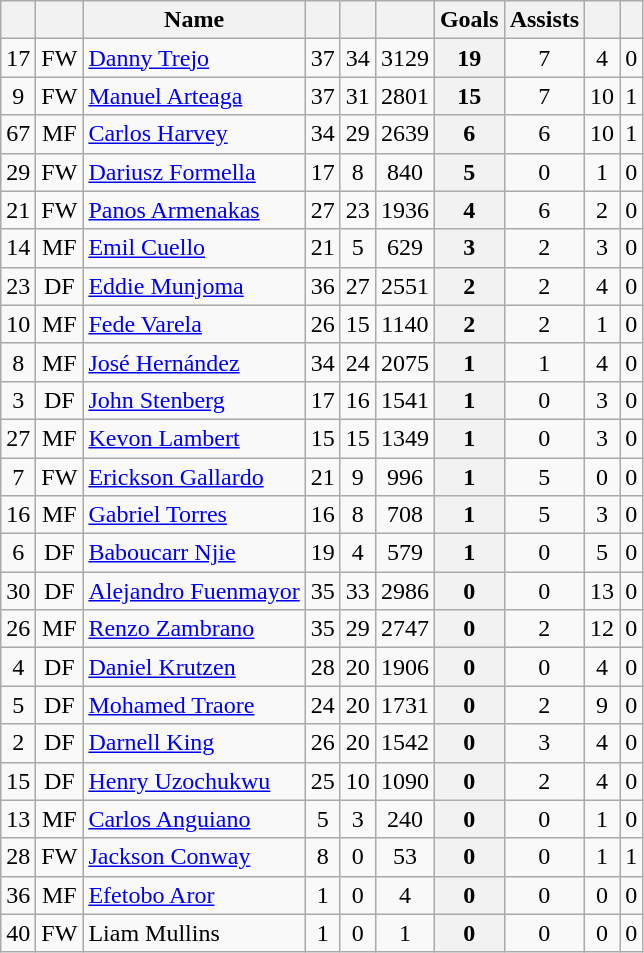<table class="wikitable sortable" style="text-align:center; font-size:100%;">
<tr>
<th></th>
<th></th>
<th>Name</th>
<th></th>
<th></th>
<th></th>
<th>Goals</th>
<th>Assists</th>
<th></th>
<th></th>
</tr>
<tr>
<td>17</td>
<td>FW</td>
<td align=left> <a href='#'>Danny Trejo</a></td>
<td>37</td>
<td>34</td>
<td>3129</td>
<th>19</th>
<td>7</td>
<td>4</td>
<td>0</td>
</tr>
<tr>
<td>9</td>
<td>FW</td>
<td align=left> <a href='#'>Manuel Arteaga</a></td>
<td>37</td>
<td>31</td>
<td>2801</td>
<th>15</th>
<td>7</td>
<td>10</td>
<td>1</td>
</tr>
<tr>
<td>67</td>
<td>MF</td>
<td align=left> <a href='#'>Carlos Harvey</a></td>
<td>34</td>
<td>29</td>
<td>2639</td>
<th>6</th>
<td>6</td>
<td>10</td>
<td>1</td>
</tr>
<tr>
<td>29</td>
<td>FW</td>
<td align=left> <a href='#'>Dariusz Formella</a></td>
<td>17</td>
<td>8</td>
<td>840</td>
<th>5</th>
<td>0</td>
<td>1</td>
<td>0</td>
</tr>
<tr>
<td>21</td>
<td>FW</td>
<td align=left> <a href='#'>Panos Armenakas</a></td>
<td>27</td>
<td>23</td>
<td>1936</td>
<th>4</th>
<td>6</td>
<td>2</td>
<td>0</td>
</tr>
<tr>
<td>14</td>
<td>MF</td>
<td align=left> <a href='#'>Emil Cuello</a></td>
<td>21</td>
<td>5</td>
<td>629</td>
<th>3</th>
<td>2</td>
<td>3</td>
<td>0</td>
</tr>
<tr>
<td>23</td>
<td>DF</td>
<td align=left> <a href='#'>Eddie Munjoma</a></td>
<td>36</td>
<td>27</td>
<td>2551</td>
<th>2</th>
<td>2</td>
<td>4</td>
<td>0</td>
</tr>
<tr>
<td>10</td>
<td>MF</td>
<td align=left> <a href='#'>Fede Varela</a></td>
<td>26</td>
<td>15</td>
<td>1140</td>
<th>2</th>
<td>2</td>
<td>1</td>
<td>0</td>
</tr>
<tr>
<td>8</td>
<td>MF</td>
<td align=left> <a href='#'>José Hernández</a></td>
<td>34</td>
<td>24</td>
<td>2075</td>
<th>1</th>
<td>1</td>
<td>4</td>
<td>0</td>
</tr>
<tr>
<td>3</td>
<td>DF</td>
<td align=left> <a href='#'>John Stenberg</a></td>
<td>17</td>
<td>16</td>
<td>1541</td>
<th>1</th>
<td>0</td>
<td>3</td>
<td>0</td>
</tr>
<tr>
<td>27</td>
<td>MF</td>
<td align=left> <a href='#'>Kevon Lambert</a></td>
<td>15</td>
<td>15</td>
<td>1349</td>
<th>1</th>
<td>0</td>
<td>3</td>
<td>0</td>
</tr>
<tr>
<td>7</td>
<td>FW</td>
<td align=left> <a href='#'>Erickson Gallardo</a></td>
<td>21</td>
<td>9</td>
<td>996</td>
<th>1</th>
<td>5</td>
<td>0</td>
<td>0</td>
</tr>
<tr>
<td>16</td>
<td>MF</td>
<td align=left> <a href='#'>Gabriel Torres</a></td>
<td>16</td>
<td>8</td>
<td>708</td>
<th>1</th>
<td>5</td>
<td>3</td>
<td>0</td>
</tr>
<tr>
<td>6</td>
<td>DF</td>
<td align=left> <a href='#'>Baboucarr Njie</a></td>
<td>19</td>
<td>4</td>
<td>579</td>
<th>1</th>
<td>0</td>
<td>5</td>
<td>0</td>
</tr>
<tr>
<td>30</td>
<td>DF</td>
<td align=left> <a href='#'>Alejandro Fuenmayor</a></td>
<td>35</td>
<td>33</td>
<td>2986</td>
<th>0</th>
<td>0</td>
<td>13</td>
<td>0</td>
</tr>
<tr>
<td>26</td>
<td>MF</td>
<td align=left> <a href='#'>Renzo Zambrano</a></td>
<td>35</td>
<td>29</td>
<td>2747</td>
<th>0</th>
<td>2</td>
<td>12</td>
<td>0</td>
</tr>
<tr>
<td>4</td>
<td>DF</td>
<td align=left> <a href='#'>Daniel Krutzen</a></td>
<td>28</td>
<td>20</td>
<td>1906</td>
<th>0</th>
<td>0</td>
<td>4</td>
<td>0</td>
</tr>
<tr>
<td>5</td>
<td>DF</td>
<td align=left> <a href='#'>Mohamed Traore</a></td>
<td>24</td>
<td>20</td>
<td>1731</td>
<th>0</th>
<td>2</td>
<td>9</td>
<td>0</td>
</tr>
<tr>
<td>2</td>
<td>DF</td>
<td align=left> <a href='#'>Darnell King</a></td>
<td>26</td>
<td>20</td>
<td>1542</td>
<th>0</th>
<td>3</td>
<td>4</td>
<td>0</td>
</tr>
<tr>
<td>15</td>
<td>DF</td>
<td align=left> <a href='#'>Henry Uzochukwu</a></td>
<td>25</td>
<td>10</td>
<td>1090</td>
<th>0</th>
<td>2</td>
<td>4</td>
<td>0</td>
</tr>
<tr>
<td>13</td>
<td>MF</td>
<td align=left> <a href='#'>Carlos Anguiano</a></td>
<td>5</td>
<td>3</td>
<td>240</td>
<th>0</th>
<td>0</td>
<td>1</td>
<td>0</td>
</tr>
<tr>
<td>28</td>
<td>FW</td>
<td align=left> <a href='#'>Jackson Conway</a></td>
<td>8</td>
<td>0</td>
<td>53</td>
<th>0</th>
<td>0</td>
<td>1</td>
<td>1</td>
</tr>
<tr>
<td>36</td>
<td>MF</td>
<td align=left> <a href='#'>Efetobo Aror</a></td>
<td>1</td>
<td>0</td>
<td>4</td>
<th>0</th>
<td>0</td>
<td>0</td>
<td>0</td>
</tr>
<tr>
<td>40</td>
<td>FW</td>
<td align=left> Liam Mullins</td>
<td>1</td>
<td>0</td>
<td>1</td>
<th>0</th>
<td>0</td>
<td>0</td>
<td>0</td>
</tr>
</table>
